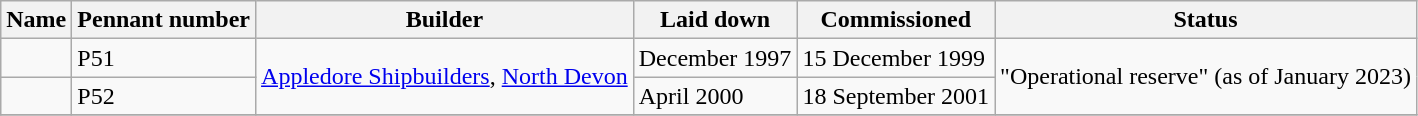<table class="wikitable">
<tr>
<th>Name</th>
<th>Pennant number</th>
<th>Builder</th>
<th>Laid down</th>
<th>Commissioned</th>
<th>Status</th>
</tr>
<tr>
<td></td>
<td>P51</td>
<td rowspan=2><a href='#'>Appledore Shipbuilders</a>, <a href='#'>North Devon</a></td>
<td>December 1997</td>
<td>15 December 1999</td>
<td rowspan=2>"Operational reserve" (as of January 2023)</td>
</tr>
<tr>
<td></td>
<td>P52</td>
<td>April 2000</td>
<td>18 September 2001</td>
</tr>
<tr>
</tr>
</table>
